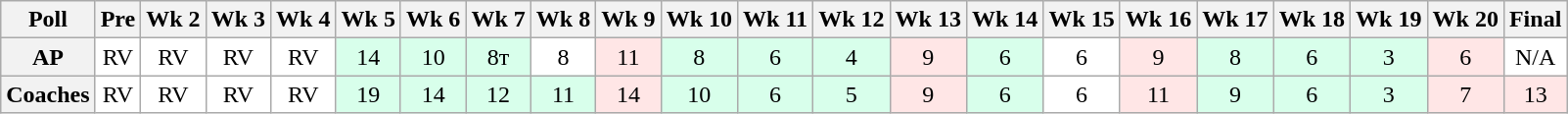<table class="wikitable" style="white-space:nowrap;text-align:center;">
<tr>
<th>Poll</th>
<th>Pre</th>
<th>Wk 2</th>
<th>Wk 3</th>
<th>Wk 4</th>
<th>Wk 5</th>
<th>Wk 6</th>
<th>Wk 7</th>
<th>Wk 8</th>
<th>Wk 9</th>
<th>Wk 10</th>
<th>Wk 11</th>
<th>Wk 12</th>
<th>Wk 13</th>
<th>Wk 14</th>
<th>Wk 15</th>
<th>Wk 16</th>
<th>Wk 17</th>
<th>Wk 18</th>
<th>Wk 19</th>
<th>Wk 20</th>
<th>Final</th>
</tr>
<tr>
<th>AP</th>
<td style="background:#FFF;">RV</td>
<td style="background:#FFF;">RV</td>
<td style="background:#FFF;">RV</td>
<td style="background:#FFF;">RV</td>
<td style="background:#D8FFEB;">14</td>
<td style="background:#D8FFEB;">10</td>
<td style="background:#D8FFEB;">8т</td>
<td style="background:#FFF;">8</td>
<td style="background:#FFE6E6;">11</td>
<td style="background:#D8FFEB;">8</td>
<td style="background:#D8FFEB;">6</td>
<td style="background:#D8FFEB;">4</td>
<td style="background:#FFE6E6;">9</td>
<td style="background:#D8FFEB;">6</td>
<td style="background:#FFF;">6</td>
<td style="background:#FFE6E6;">9</td>
<td style="background:#D8FFEB;">8</td>
<td style="background:#D8FFEB;">6</td>
<td style="background:#D8FFEB;">3</td>
<td style="background:#FFE6E6;">6</td>
<td style="background:#FFF;">N/A</td>
</tr>
<tr>
<th>Coaches</th>
<td style="background:#FFF;">RV</td>
<td style="background:#FFF;">RV</td>
<td style="background:#FFF;">RV</td>
<td style="background:#FFF;">RV</td>
<td style="background:#D8FFEB;">19</td>
<td style="background:#D8FFEB;">14</td>
<td style="background:#D8FFEB;">12</td>
<td style="background:#D8FFEB;">11</td>
<td style="background:#FFE6E6;">14</td>
<td style="background:#D8FFEB;">10</td>
<td style="background:#D8FFEB;">6</td>
<td style="background:#D8FFEB;">5</td>
<td style="background:#FFE6E6;">9</td>
<td style="background:#D8FFEB;">6</td>
<td style="background:#FFF;">6</td>
<td style="background:#FFE6E6;">11</td>
<td style="background:#D8FFEB;">9</td>
<td style="background:#D8FFEB;">6</td>
<td style="background:#D8FFEB;">3</td>
<td style="background:#FFE6E6;">7</td>
<td style="background:#FFE6E6;">13</td>
</tr>
</table>
